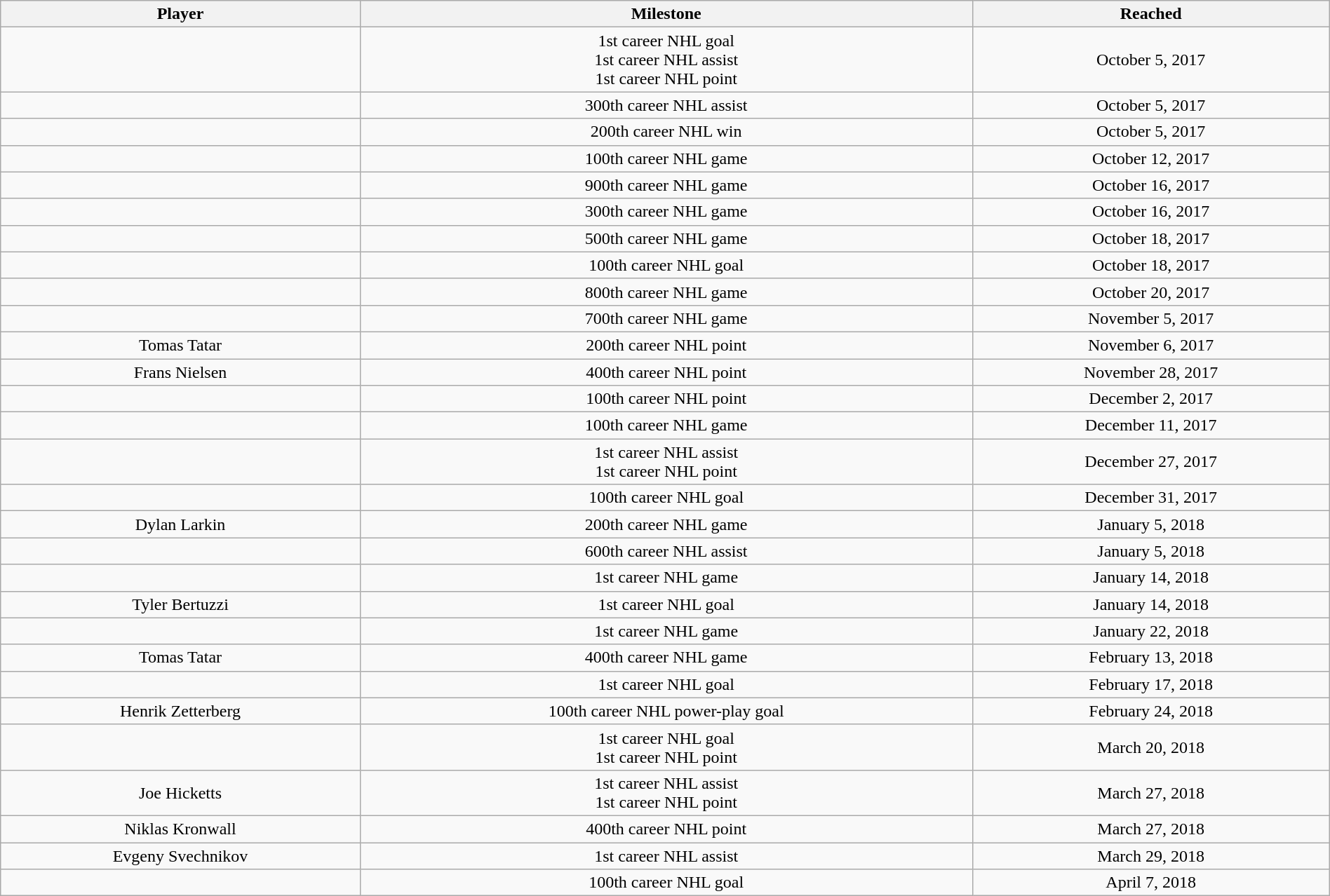<table class="wikitable sortable" style="width:100%; text-align:center;">
<tr>
<th>Player</th>
<th>Milestone</th>
<th data-sort-type="date">Reached</th>
</tr>
<tr>
<td></td>
<td>1st career NHL goal<br>1st career NHL assist<br>1st career NHL point</td>
<td>October 5, 2017</td>
</tr>
<tr>
<td></td>
<td>300th career NHL assist</td>
<td>October 5, 2017</td>
</tr>
<tr>
<td></td>
<td>200th career NHL win</td>
<td>October 5, 2017</td>
</tr>
<tr>
<td></td>
<td>100th career NHL game</td>
<td>October 12, 2017</td>
</tr>
<tr>
<td></td>
<td>900th career NHL game</td>
<td>October 16, 2017</td>
</tr>
<tr>
<td></td>
<td>300th career NHL game</td>
<td>October 16, 2017</td>
</tr>
<tr>
<td></td>
<td>500th career NHL game</td>
<td>October 18, 2017</td>
</tr>
<tr>
<td></td>
<td>100th career NHL goal</td>
<td>October 18, 2017</td>
</tr>
<tr>
<td></td>
<td>800th career NHL game</td>
<td>October 20, 2017</td>
</tr>
<tr>
<td></td>
<td>700th career NHL game</td>
<td>November 5, 2017</td>
</tr>
<tr>
<td>Tomas Tatar</td>
<td>200th career NHL point</td>
<td>November 6, 2017</td>
</tr>
<tr>
<td>Frans Nielsen</td>
<td>400th career NHL point</td>
<td>November 28, 2017</td>
</tr>
<tr>
<td></td>
<td>100th career NHL point</td>
<td>December 2, 2017</td>
</tr>
<tr>
<td></td>
<td>100th career NHL game</td>
<td>December 11, 2017</td>
</tr>
<tr>
<td></td>
<td>1st career NHL assist<br>1st career NHL point</td>
<td>December 27, 2017</td>
</tr>
<tr>
<td></td>
<td>100th career NHL goal</td>
<td>December 31, 2017</td>
</tr>
<tr>
<td>Dylan Larkin</td>
<td>200th career NHL game</td>
<td>January 5, 2018</td>
</tr>
<tr>
<td></td>
<td>600th career NHL assist</td>
<td>January 5, 2018</td>
</tr>
<tr>
<td></td>
<td>1st career NHL game</td>
<td>January 14, 2018</td>
</tr>
<tr>
<td>Tyler Bertuzzi</td>
<td>1st career NHL goal</td>
<td>January 14, 2018</td>
</tr>
<tr>
<td></td>
<td>1st career NHL game</td>
<td>January 22, 2018</td>
</tr>
<tr>
<td>Tomas Tatar</td>
<td>400th career NHL game</td>
<td>February 13, 2018</td>
</tr>
<tr>
<td></td>
<td>1st career NHL goal</td>
<td>February 17, 2018</td>
</tr>
<tr>
<td>Henrik Zetterberg</td>
<td>100th career NHL power-play goal</td>
<td>February 24, 2018</td>
</tr>
<tr>
<td></td>
<td>1st career NHL goal<br>1st career NHL point</td>
<td>March 20, 2018</td>
</tr>
<tr>
<td>Joe Hicketts</td>
<td>1st career NHL assist<br>1st career NHL point</td>
<td>March 27, 2018</td>
</tr>
<tr>
<td>Niklas Kronwall</td>
<td>400th career NHL point</td>
<td>March 27, 2018</td>
</tr>
<tr>
<td>Evgeny Svechnikov</td>
<td>1st career NHL assist</td>
<td>March 29, 2018</td>
</tr>
<tr>
<td></td>
<td>100th career NHL goal</td>
<td>April 7, 2018</td>
</tr>
</table>
